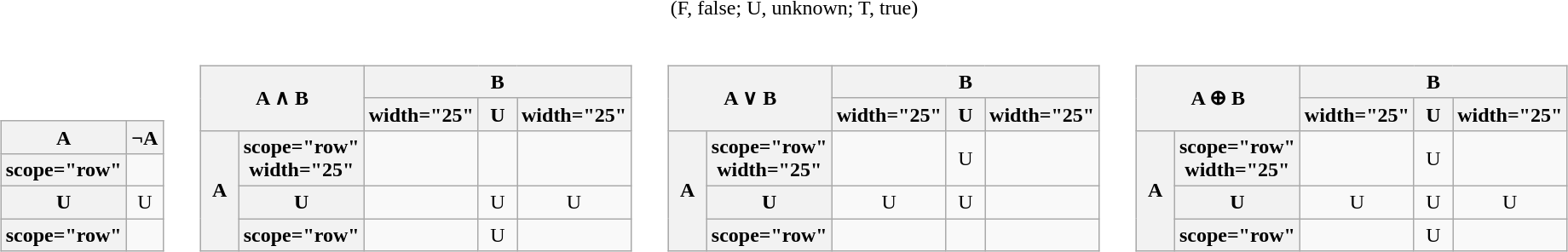<table style="border-spacing: 10px 0;" align="center">
<tr>
<td colspan="4" style="text-align:center;">(F, false; U, unknown; T, true)</td>
</tr>
<tr valign="bottom">
<td><br><table class="wikitable" style="text-align:center;">
<tr>
<th width="25">A</th>
<th width="25">¬A</th>
</tr>
<tr>
<th>scope="row" </th>
<td></td>
</tr>
<tr>
<th scope="row">U</th>
<td>U</td>
</tr>
<tr>
<th>scope="row" </th>
<td></td>
</tr>
</table>
</td>
<td><br><table class="wikitable" style="text-align:center;">
<tr>
<th rowspan="2" colspan="2">A ∧ B</th>
<th colspan="3">B</th>
</tr>
<tr>
<th>width="25" </th>
<th width="25">U</th>
<th>width="25" </th>
</tr>
<tr>
<th scope="row" rowspan="3" width="25">A</th>
<th>scope="row" width="25" </th>
<td></td>
<td></td>
<td></td>
</tr>
<tr>
<th scope="row">U</th>
<td></td>
<td>U</td>
<td>U</td>
</tr>
<tr>
<th>scope="row" </th>
<td></td>
<td>U</td>
<td></td>
</tr>
</table>
</td>
<td><br><table class="wikitable" style="text-align:center;">
<tr>
<th rowspan="2" colspan="2">A ∨ B</th>
<th colspan="3">B</th>
</tr>
<tr>
<th>width="25" </th>
<th width="25">U</th>
<th>width="25" </th>
</tr>
<tr>
<th scope="row" rowspan="3" width="25">A</th>
<th>scope="row" width="25" </th>
<td></td>
<td>U</td>
<td></td>
</tr>
<tr>
<th scope="row">U</th>
<td>U</td>
<td>U</td>
<td></td>
</tr>
<tr>
<th>scope="row" </th>
<td></td>
<td></td>
<td></td>
</tr>
</table>
</td>
<td><br><table class="wikitable" style="text-align:center;">
<tr>
<th rowspan="2" colspan="2">A ⊕ B</th>
<th colspan="3">B</th>
</tr>
<tr>
<th>width="25" </th>
<th width="25">U</th>
<th>width="25" </th>
</tr>
<tr>
<th scope="row" rowspan="3" width="25">A</th>
<th>scope="row" width="25" </th>
<td></td>
<td>U</td>
<td></td>
</tr>
<tr>
<th scope="row">U</th>
<td>U</td>
<td>U</td>
<td>U</td>
</tr>
<tr>
<th>scope="row" </th>
<td></td>
<td>U</td>
<td></td>
</tr>
</table>
</td>
</tr>
</table>
